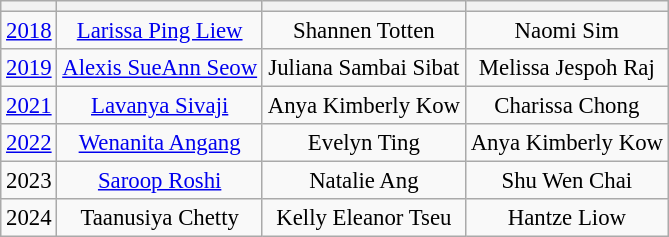<table class="wikitable sortable" style="font-size: 95%; text-align:center">
<tr>
<th></th>
<th></th>
<th></th>
<th></th>
</tr>
<tr>
<td><a href='#'>2018</a></td>
<td><a href='#'>Larissa Ping Liew</a></td>
<td>Shannen Totten</td>
<td>Naomi Sim</td>
</tr>
<tr>
<td><a href='#'>2019</a></td>
<td><a href='#'>Alexis SueAnn Seow</a></td>
<td>Juliana Sambai Sibat</td>
<td>Melissa Jespoh Raj</td>
</tr>
<tr>
<td><a href='#'>2021</a></td>
<td><a href='#'>Lavanya Sivaji</a></td>
<td>Anya Kimberly Kow</td>
<td>Charissa Chong</td>
</tr>
<tr>
<td><a href='#'>2022</a></td>
<td><a href='#'>Wenanita Angang</a></td>
<td>Evelyn Ting</td>
<td>Anya Kimberly Kow</td>
</tr>
<tr>
<td>2023</td>
<td><a href='#'>Saroop Roshi</a></td>
<td>Natalie Ang</td>
<td>Shu Wen Chai</td>
</tr>
<tr>
<td>2024</td>
<td>Taanusiya Chetty</td>
<td>Kelly Eleanor Tseu</td>
<td>Hantze Liow</td>
</tr>
</table>
